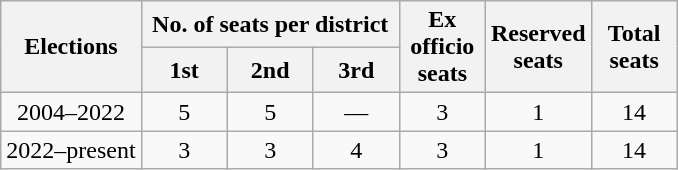<table class=wikitable style="text-align:center">
<tr>
<th rowspan=2>Elections</th>
<th colspan=3>No. of seats per district</th>
<th width=50px rowspan=2>Ex officio seats</th>
<th width=50px rowspan=2>Reserved seats</th>
<th width=50px rowspan=2>Total seats</th>
</tr>
<tr>
<th width=50px>1st</th>
<th width=50px>2nd</th>
<th width=50px>3rd</th>
</tr>
<tr>
<td>2004–2022</td>
<td>5</td>
<td>5</td>
<td>—</td>
<td>3</td>
<td>1</td>
<td>14</td>
</tr>
<tr>
<td>2022–present</td>
<td>3</td>
<td>3</td>
<td>4</td>
<td>3</td>
<td>1</td>
<td>14</td>
</tr>
</table>
